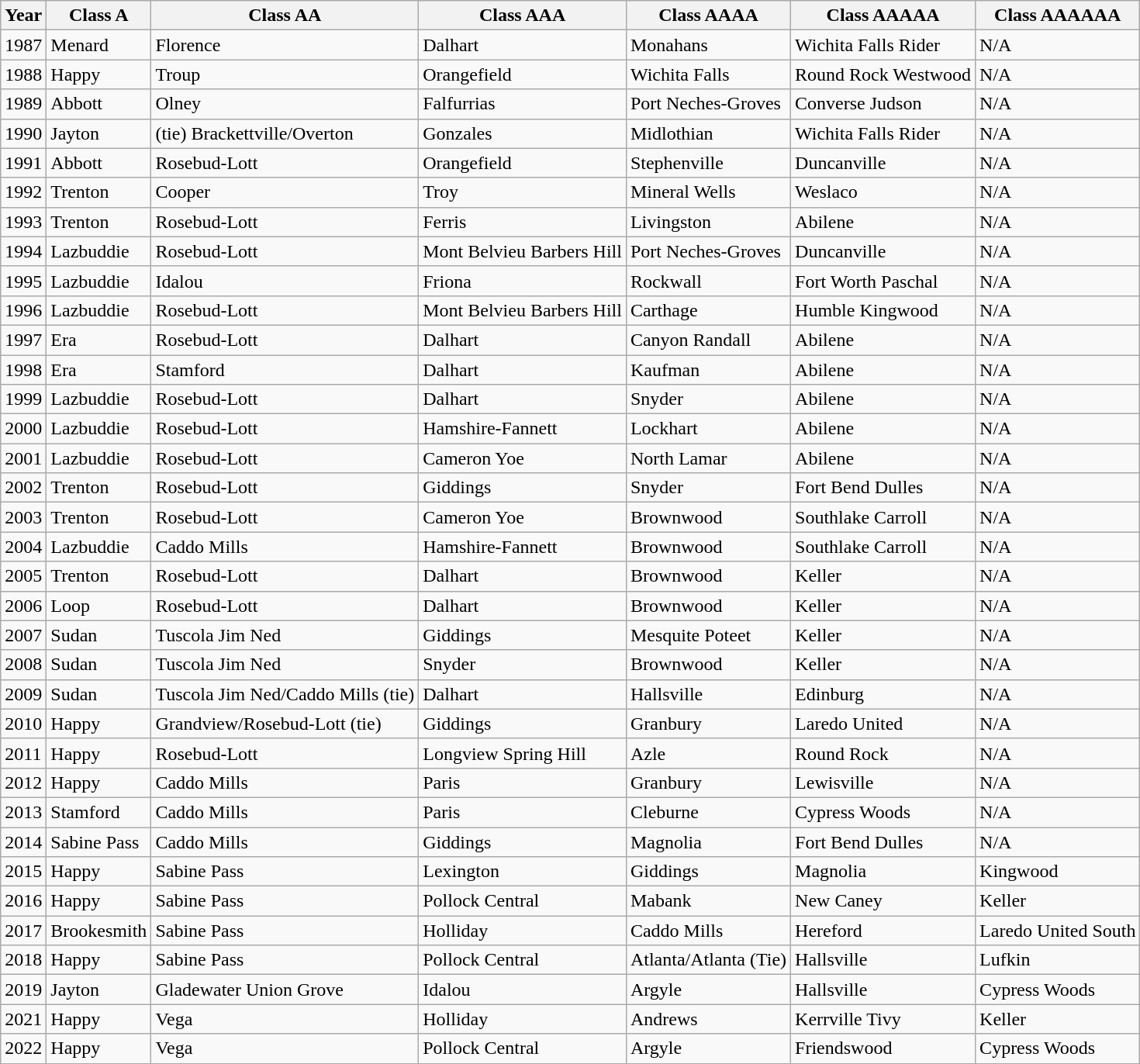<table class="wikitable sortable">
<tr>
<th>Year</th>
<th>Class A</th>
<th>Class AA</th>
<th>Class AAA</th>
<th>Class AAAA</th>
<th>Class AAAAA</th>
<th>Class AAAAAA</th>
</tr>
<tr>
<td>1987</td>
<td>Menard</td>
<td>Florence</td>
<td>Dalhart</td>
<td>Monahans</td>
<td>Wichita Falls Rider</td>
<td>N/A</td>
</tr>
<tr>
<td>1988</td>
<td>Happy</td>
<td>Troup</td>
<td>Orangefield</td>
<td>Wichita Falls</td>
<td>Round Rock Westwood</td>
<td>N/A</td>
</tr>
<tr>
<td>1989</td>
<td>Abbott</td>
<td>Olney</td>
<td>Falfurrias</td>
<td>Port Neches-Groves</td>
<td>Converse Judson</td>
<td>N/A</td>
</tr>
<tr>
<td>1990</td>
<td>Jayton</td>
<td>(tie) Brackettville/Overton</td>
<td>Gonzales</td>
<td>Midlothian</td>
<td>Wichita Falls Rider</td>
<td>N/A</td>
</tr>
<tr>
<td>1991</td>
<td>Abbott</td>
<td>Rosebud-Lott</td>
<td>Orangefield</td>
<td>Stephenville</td>
<td>Duncanville</td>
<td>N/A</td>
</tr>
<tr>
<td>1992</td>
<td>Trenton</td>
<td>Cooper</td>
<td>Troy</td>
<td>Mineral Wells</td>
<td>Weslaco</td>
<td>N/A</td>
</tr>
<tr>
<td>1993</td>
<td>Trenton</td>
<td>Rosebud-Lott</td>
<td>Ferris</td>
<td>Livingston</td>
<td>Abilene</td>
<td>N/A</td>
</tr>
<tr>
<td>1994</td>
<td>Lazbuddie</td>
<td>Rosebud-Lott</td>
<td>Mont Belvieu Barbers Hill</td>
<td>Port Neches-Groves</td>
<td>Duncanville</td>
<td>N/A</td>
</tr>
<tr>
<td>1995</td>
<td>Lazbuddie</td>
<td>Idalou</td>
<td>Friona</td>
<td>Rockwall</td>
<td>Fort Worth Paschal</td>
<td>N/A</td>
</tr>
<tr>
<td>1996</td>
<td>Lazbuddie</td>
<td>Rosebud-Lott</td>
<td>Mont Belvieu Barbers Hill</td>
<td>Carthage</td>
<td>Humble Kingwood</td>
<td>N/A</td>
</tr>
<tr>
<td>1997</td>
<td>Era</td>
<td>Rosebud-Lott</td>
<td>Dalhart</td>
<td>Canyon Randall</td>
<td>Abilene</td>
<td>N/A</td>
</tr>
<tr>
<td>1998</td>
<td>Era</td>
<td>Stamford</td>
<td>Dalhart</td>
<td>Kaufman</td>
<td>Abilene</td>
<td>N/A</td>
</tr>
<tr>
<td>1999</td>
<td>Lazbuddie</td>
<td>Rosebud-Lott</td>
<td>Dalhart</td>
<td>Snyder</td>
<td>Abilene</td>
<td>N/A</td>
</tr>
<tr>
<td>2000</td>
<td>Lazbuddie</td>
<td>Rosebud-Lott</td>
<td>Hamshire-Fannett</td>
<td>Lockhart</td>
<td>Abilene</td>
<td>N/A</td>
</tr>
<tr>
<td>2001</td>
<td>Lazbuddie</td>
<td>Rosebud-Lott</td>
<td>Cameron Yoe</td>
<td>North Lamar</td>
<td>Abilene</td>
<td>N/A</td>
</tr>
<tr>
<td>2002</td>
<td>Trenton</td>
<td>Rosebud-Lott</td>
<td>Giddings</td>
<td>Snyder</td>
<td>Fort Bend Dulles</td>
<td>N/A</td>
</tr>
<tr>
<td>2003</td>
<td>Trenton</td>
<td>Rosebud-Lott</td>
<td>Cameron Yoe</td>
<td>Brownwood</td>
<td>Southlake Carroll</td>
<td>N/A</td>
</tr>
<tr>
<td>2004</td>
<td>Lazbuddie</td>
<td>Caddo Mills</td>
<td>Hamshire-Fannett</td>
<td>Brownwood</td>
<td>Southlake Carroll</td>
<td>N/A</td>
</tr>
<tr>
<td>2005</td>
<td>Trenton</td>
<td>Rosebud-Lott</td>
<td>Dalhart</td>
<td>Brownwood</td>
<td>Keller</td>
<td>N/A</td>
</tr>
<tr>
<td>2006</td>
<td>Loop</td>
<td>Rosebud-Lott</td>
<td>Dalhart</td>
<td>Brownwood</td>
<td>Keller</td>
<td>N/A</td>
</tr>
<tr>
<td>2007</td>
<td>Sudan</td>
<td>Tuscola Jim Ned</td>
<td>Giddings</td>
<td>Mesquite Poteet</td>
<td>Keller</td>
<td>N/A</td>
</tr>
<tr>
<td>2008</td>
<td>Sudan</td>
<td>Tuscola Jim Ned</td>
<td>Snyder</td>
<td>Brownwood</td>
<td>Keller</td>
<td>N/A</td>
</tr>
<tr>
<td>2009</td>
<td>Sudan</td>
<td>Tuscola Jim Ned/Caddo Mills (tie)</td>
<td>Dalhart</td>
<td>Hallsville</td>
<td>Edinburg</td>
<td>N/A</td>
</tr>
<tr>
<td>2010</td>
<td>Happy</td>
<td>Grandview/Rosebud-Lott (tie)</td>
<td>Giddings</td>
<td>Granbury</td>
<td>Laredo United</td>
<td>N/A</td>
</tr>
<tr>
<td>2011</td>
<td>Happy</td>
<td>Rosebud-Lott</td>
<td>Longview Spring Hill</td>
<td>Azle</td>
<td>Round Rock</td>
<td>N/A</td>
</tr>
<tr>
<td>2012</td>
<td>Happy</td>
<td>Caddo Mills</td>
<td>Paris</td>
<td>Granbury</td>
<td>Lewisville</td>
<td>N/A</td>
</tr>
<tr>
<td>2013</td>
<td>Stamford</td>
<td>Caddo Mills</td>
<td>Paris</td>
<td>Cleburne</td>
<td>Cypress Woods</td>
<td>N/A</td>
</tr>
<tr>
<td>2014</td>
<td>Sabine Pass</td>
<td>Caddo Mills</td>
<td>Giddings</td>
<td>Magnolia</td>
<td>Fort Bend Dulles</td>
<td>N/A</td>
</tr>
<tr>
<td>2015</td>
<td>Happy</td>
<td>Sabine Pass</td>
<td>Lexington</td>
<td>Giddings</td>
<td>Magnolia</td>
<td>Kingwood</td>
</tr>
<tr>
<td>2016</td>
<td>Happy</td>
<td>Sabine Pass</td>
<td>Pollock Central</td>
<td>Mabank</td>
<td>New Caney</td>
<td>Keller</td>
</tr>
<tr>
<td>2017</td>
<td>Brookesmith</td>
<td>Sabine Pass</td>
<td>Holliday</td>
<td>Caddo Mills</td>
<td>Hereford</td>
<td>Laredo United South</td>
</tr>
<tr>
<td>2018</td>
<td>Happy</td>
<td>Sabine Pass</td>
<td>Pollock Central</td>
<td>Atlanta/Atlanta (Tie)</td>
<td>Hallsville</td>
<td>Lufkin</td>
</tr>
<tr>
<td>2019</td>
<td>Jayton</td>
<td>Gladewater Union Grove</td>
<td>Idalou</td>
<td>Argyle</td>
<td>Hallsville</td>
<td>Cypress Woods</td>
</tr>
<tr>
<td>2021</td>
<td>Happy</td>
<td>Vega</td>
<td>Holliday</td>
<td>Andrews</td>
<td>Kerrville Tivy</td>
<td>Keller</td>
</tr>
<tr>
<td>2022</td>
<td>Happy</td>
<td>Vega</td>
<td>Pollock Central</td>
<td>Argyle</td>
<td>Friendswood</td>
<td>Cypress Woods</td>
</tr>
</table>
